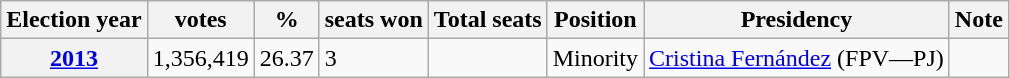<table class="wikitable">
<tr>
<th>Election year</th>
<th>votes</th>
<th>%</th>
<th>seats won</th>
<th>Total seats</th>
<th>Position</th>
<th>Presidency</th>
<th>Note</th>
</tr>
<tr>
<th><a href='#'>2013</a></th>
<td>1,356,419</td>
<td>26.37</td>
<td>3</td>
<td></td>
<td>Minority</td>
<td><a href='#'>Cristina Fernández</a> (FPV—PJ)</td>
<td></td>
</tr>
</table>
